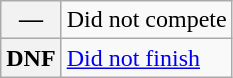<table class="wikitable">
<tr>
<th scope="row">—</th>
<td>Did not compete</td>
</tr>
<tr>
<th scope="row">DNF</th>
<td><a href='#'>Did not finish</a></td>
</tr>
</table>
